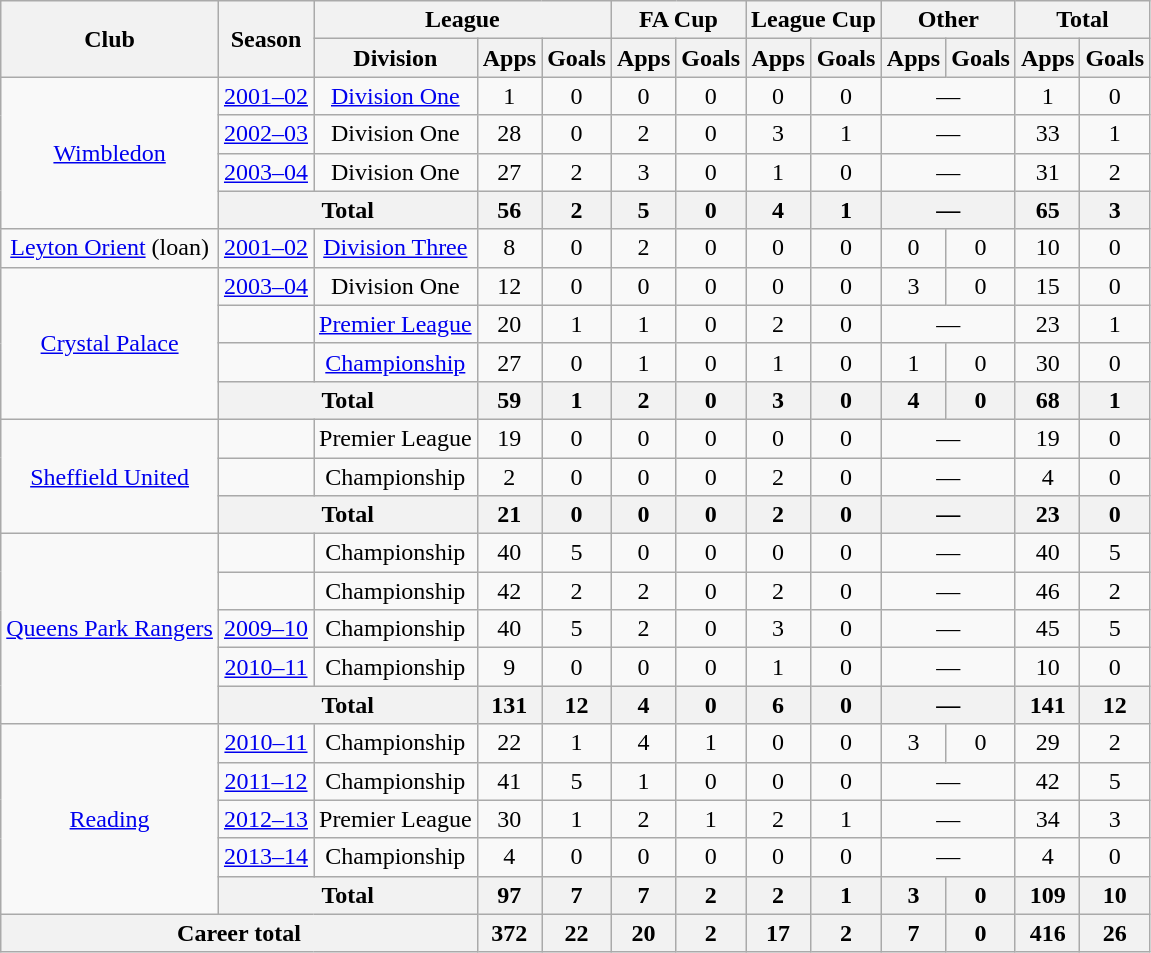<table class="wikitable" style="text-align:center">
<tr>
<th rowspan="2">Club</th>
<th rowspan="2">Season</th>
<th colspan="3">League</th>
<th colspan="2">FA Cup</th>
<th colspan="2">League Cup</th>
<th colspan="2">Other</th>
<th colspan="2">Total</th>
</tr>
<tr>
<th>Division</th>
<th>Apps</th>
<th>Goals</th>
<th>Apps</th>
<th>Goals</th>
<th>Apps</th>
<th>Goals</th>
<th>Apps</th>
<th>Goals</th>
<th>Apps</th>
<th>Goals</th>
</tr>
<tr>
<td rowspan="4"><a href='#'>Wimbledon</a></td>
<td><a href='#'>2001–02</a></td>
<td><a href='#'>Division One</a></td>
<td>1</td>
<td>0</td>
<td>0</td>
<td>0</td>
<td>0</td>
<td>0</td>
<td colspan="2">—</td>
<td>1</td>
<td>0</td>
</tr>
<tr>
<td><a href='#'>2002–03</a></td>
<td>Division One</td>
<td>28</td>
<td>0</td>
<td>2</td>
<td>0</td>
<td>3</td>
<td>1</td>
<td colspan="2">—</td>
<td>33</td>
<td>1</td>
</tr>
<tr>
<td><a href='#'>2003–04</a></td>
<td>Division One</td>
<td>27</td>
<td>2</td>
<td>3</td>
<td>0</td>
<td>1</td>
<td>0</td>
<td colspan="2">—</td>
<td>31</td>
<td>2</td>
</tr>
<tr>
<th colspan="2">Total</th>
<th>56</th>
<th>2</th>
<th>5</th>
<th>0</th>
<th>4</th>
<th>1</th>
<th colspan="2">—</th>
<th>65</th>
<th>3</th>
</tr>
<tr>
<td><a href='#'>Leyton Orient</a> (loan)</td>
<td><a href='#'>2001–02</a></td>
<td><a href='#'>Division Three</a></td>
<td>8</td>
<td>0</td>
<td>2</td>
<td>0</td>
<td>0</td>
<td>0</td>
<td>0</td>
<td>0</td>
<td>10</td>
<td>0</td>
</tr>
<tr>
<td rowspan="4"><a href='#'>Crystal Palace</a></td>
<td><a href='#'>2003–04</a></td>
<td>Division One</td>
<td>12</td>
<td>0</td>
<td>0</td>
<td>0</td>
<td>0</td>
<td>0</td>
<td>3</td>
<td>0</td>
<td>15</td>
<td>0</td>
</tr>
<tr>
<td></td>
<td><a href='#'>Premier League</a></td>
<td>20</td>
<td>1</td>
<td>1</td>
<td>0</td>
<td>2</td>
<td>0</td>
<td colspan="2">—</td>
<td>23</td>
<td>1</td>
</tr>
<tr>
<td></td>
<td><a href='#'>Championship</a></td>
<td>27</td>
<td>0</td>
<td>1</td>
<td>0</td>
<td>1</td>
<td>0</td>
<td>1</td>
<td>0</td>
<td>30</td>
<td>0</td>
</tr>
<tr>
<th colspan="2">Total</th>
<th>59</th>
<th>1</th>
<th>2</th>
<th>0</th>
<th>3</th>
<th>0</th>
<th>4</th>
<th>0</th>
<th>68</th>
<th>1</th>
</tr>
<tr>
<td rowspan="3"><a href='#'>Sheffield United</a></td>
<td></td>
<td>Premier League</td>
<td>19</td>
<td>0</td>
<td>0</td>
<td>0</td>
<td>0</td>
<td>0</td>
<td colspan="2">—</td>
<td>19</td>
<td>0</td>
</tr>
<tr>
<td></td>
<td>Championship</td>
<td>2</td>
<td>0</td>
<td>0</td>
<td>0</td>
<td>2</td>
<td>0</td>
<td colspan="2">—</td>
<td>4</td>
<td>0</td>
</tr>
<tr>
<th colspan="2">Total</th>
<th>21</th>
<th>0</th>
<th>0</th>
<th>0</th>
<th>2</th>
<th>0</th>
<th colspan="2">—</th>
<th>23</th>
<th>0</th>
</tr>
<tr>
<td rowspan="5"><a href='#'>Queens Park Rangers</a></td>
<td></td>
<td>Championship</td>
<td>40</td>
<td>5</td>
<td>0</td>
<td>0</td>
<td>0</td>
<td>0</td>
<td colspan="2">—</td>
<td>40</td>
<td>5</td>
</tr>
<tr>
<td></td>
<td>Championship</td>
<td>42</td>
<td>2</td>
<td>2</td>
<td>0</td>
<td>2</td>
<td>0</td>
<td colspan="2">—</td>
<td>46</td>
<td>2</td>
</tr>
<tr>
<td><a href='#'>2009–10</a></td>
<td>Championship</td>
<td>40</td>
<td>5</td>
<td>2</td>
<td>0</td>
<td>3</td>
<td>0</td>
<td colspan="2">—</td>
<td>45</td>
<td>5</td>
</tr>
<tr>
<td><a href='#'>2010–11</a></td>
<td>Championship</td>
<td>9</td>
<td>0</td>
<td>0</td>
<td>0</td>
<td>1</td>
<td>0</td>
<td colspan="2">—</td>
<td>10</td>
<td>0</td>
</tr>
<tr>
<th colspan="2">Total</th>
<th>131</th>
<th>12</th>
<th>4</th>
<th>0</th>
<th>6</th>
<th>0</th>
<th colspan="2">—</th>
<th>141</th>
<th>12</th>
</tr>
<tr>
<td rowspan="5"><a href='#'>Reading</a></td>
<td><a href='#'>2010–11</a></td>
<td>Championship</td>
<td>22</td>
<td>1</td>
<td>4</td>
<td>1</td>
<td>0</td>
<td>0</td>
<td>3</td>
<td>0</td>
<td>29</td>
<td>2</td>
</tr>
<tr>
<td><a href='#'>2011–12</a></td>
<td>Championship</td>
<td>41</td>
<td>5</td>
<td>1</td>
<td>0</td>
<td>0</td>
<td>0</td>
<td colspan="2">—</td>
<td>42</td>
<td>5</td>
</tr>
<tr>
<td><a href='#'>2012–13</a></td>
<td>Premier League</td>
<td>30</td>
<td>1</td>
<td>2</td>
<td>1</td>
<td>2</td>
<td>1</td>
<td colspan="2">—</td>
<td>34</td>
<td>3</td>
</tr>
<tr>
<td><a href='#'>2013–14</a></td>
<td>Championship</td>
<td>4</td>
<td>0</td>
<td>0</td>
<td>0</td>
<td>0</td>
<td>0</td>
<td colspan="2">—</td>
<td>4</td>
<td>0</td>
</tr>
<tr>
<th colspan="2">Total</th>
<th>97</th>
<th>7</th>
<th>7</th>
<th>2</th>
<th>2</th>
<th>1</th>
<th>3</th>
<th>0</th>
<th>109</th>
<th>10</th>
</tr>
<tr>
<th colspan="3">Career total</th>
<th>372</th>
<th>22</th>
<th>20</th>
<th>2</th>
<th>17</th>
<th>2</th>
<th>7</th>
<th>0</th>
<th>416</th>
<th>26</th>
</tr>
</table>
